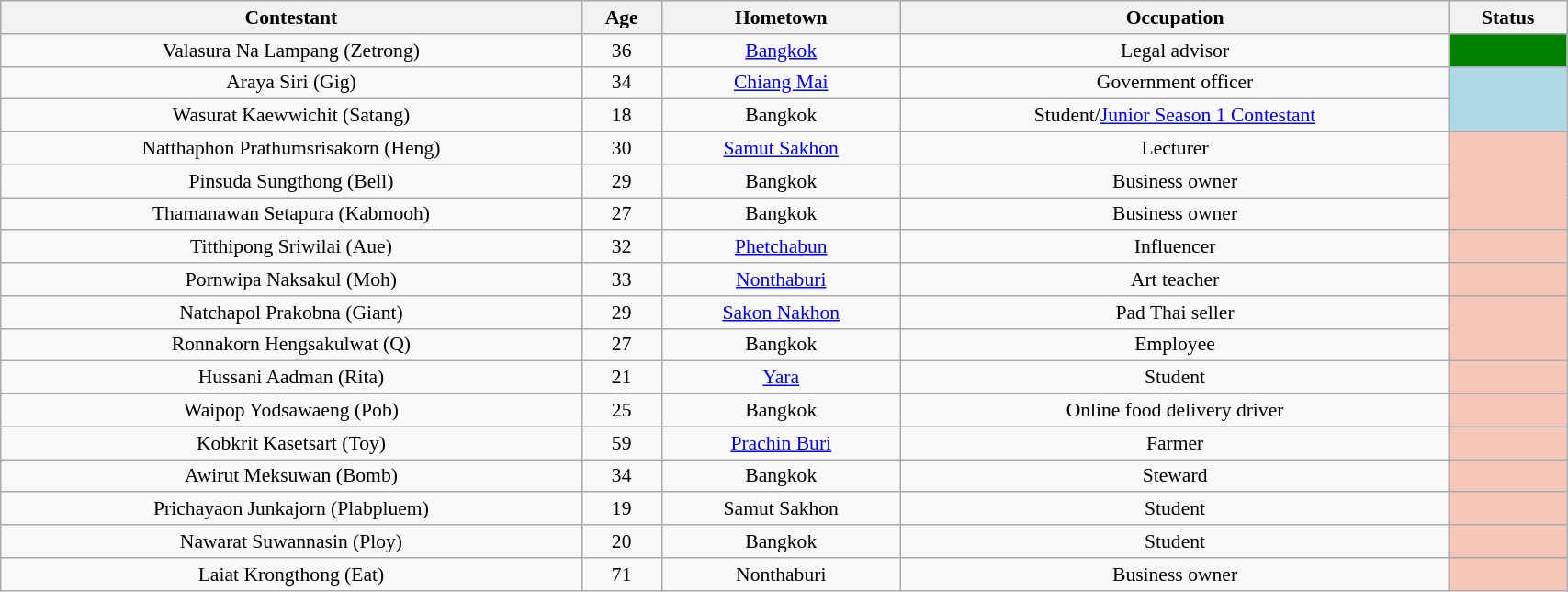<table class="wikitable sortable" style="text-align:center; font-size:90%; width:90%;">
<tr style="background:#C1D8FF;">
<th>Contestant</th>
<th>Age</th>
<th>Hometown</th>
<th>Occupation</th>
<th>Status</th>
</tr>
<tr>
<td>Valasura Na Lampang (Zetrong)</td>
<td>36</td>
<td><a href='#'>Bangkok</a></td>
<td>Legal advisor</td>
<td style="background:green;"><span> </span></td>
</tr>
<tr>
<td>Araya Siri (Gig)</td>
<td>34</td>
<td><a href='#'>Chiang Mai</a></td>
<td>Government officer</td>
<td rowspan="2" style="background:lightblue;"></td>
</tr>
<tr>
<td>Wasurat Kaewwichit (Satang)</td>
<td>18</td>
<td>Bangkok</td>
<td>Student/<a href='#'>Junior Season 1 Contestant</a></td>
</tr>
<tr>
<td>Natthaphon Prathumsrisakorn (Heng)</td>
<td>30</td>
<td><a href='#'>Samut Sakhon</a></td>
<td>Lecturer</td>
<td rowspan="3" style="background:#f4c7b8;"></td>
</tr>
<tr>
<td>Pinsuda Sungthong (Bell)</td>
<td>29</td>
<td>Bangkok</td>
<td>Business owner</td>
</tr>
<tr>
<td>Thamanawan Setapura (Kabmooh)</td>
<td>27</td>
<td>Bangkok</td>
<td>Business owner</td>
</tr>
<tr>
<td>Titthipong Sriwilai (Aue)</td>
<td>32</td>
<td><a href='#'>Phetchabun</a></td>
<td>Influencer</td>
<td style="background:#f4c7b8;"></td>
</tr>
<tr>
<td>Pornwipa Naksakul (Moh)</td>
<td>33</td>
<td><a href='#'>Nonthaburi</a></td>
<td>Art teacher</td>
<td style="background:#f4c7b8;"></td>
</tr>
<tr>
<td>Natchapol Prakobna (Giant)</td>
<td>29</td>
<td><a href='#'>Sakon Nakhon</a></td>
<td>Pad Thai seller</td>
<td rowspan="2" style="background:#f4c7b8;"></td>
</tr>
<tr>
<td>Ronnakorn Hengsakulwat (Q)</td>
<td>27</td>
<td>Bangkok</td>
<td>Employee</td>
</tr>
<tr>
<td>Hussani Aadman (Rita)</td>
<td>21</td>
<td><a href='#'>Yara</a></td>
<td>Student</td>
<td style="background:#f4c7b8;"></td>
</tr>
<tr>
<td>Waipop Yodsawaeng (Pob)</td>
<td>25</td>
<td>Bangkok</td>
<td>Online food delivery driver</td>
<td style="background:#f4c7b8;"></td>
</tr>
<tr>
<td>Kobkrit Kasetsart (Toy)</td>
<td>59</td>
<td><a href='#'>Prachin Buri</a></td>
<td>Farmer</td>
<td style="background:#f4c7b8;"></td>
</tr>
<tr>
<td>Awirut Meksuwan (Bomb)</td>
<td>34</td>
<td>Bangkok</td>
<td>Steward</td>
<td style="background:#f4c7b8;"></td>
</tr>
<tr>
<td>Prichayaon Junkajorn (Plabpluem)</td>
<td>19</td>
<td>Samut Sakhon</td>
<td>Student</td>
<td style="background:#f4c7b8;"></td>
</tr>
<tr>
<td>Nawarat Suwannasin (Ploy)</td>
<td>20</td>
<td>Bangkok</td>
<td>Student</td>
<td style="background:#f4c7b8;"></td>
</tr>
<tr>
<td>Laiat Krongthong (Eat)</td>
<td>71</td>
<td>Nonthaburi</td>
<td>Business owner</td>
<td style="background:#f4c7b8;"></td>
</tr>
</table>
